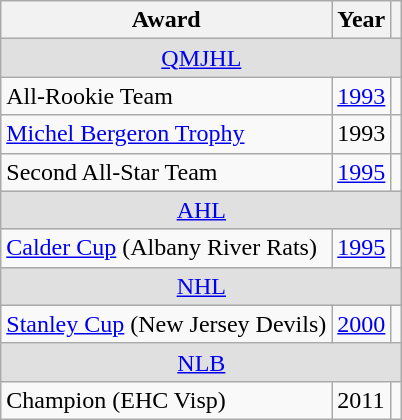<table class="wikitable">
<tr>
<th>Award</th>
<th>Year</th>
<th></th>
</tr>
<tr ALIGN="center" bgcolor="#e0e0e0">
<td colspan="3"><a href='#'>QMJHL</a></td>
</tr>
<tr>
<td>All-Rookie Team</td>
<td><a href='#'>1993</a></td>
<td></td>
</tr>
<tr>
<td><a href='#'>Michel Bergeron Trophy</a></td>
<td>1993</td>
<td></td>
</tr>
<tr>
<td>Second All-Star Team</td>
<td><a href='#'>1995</a></td>
<td></td>
</tr>
<tr ALIGN="center" bgcolor="#e0e0e0">
<td colspan="3"><a href='#'>AHL</a></td>
</tr>
<tr>
<td><a href='#'>Calder Cup</a>  (Albany River Rats)</td>
<td><a href='#'>1995</a></td>
<td></td>
</tr>
<tr ALIGN="center" bgcolor="#e0e0e0">
<td colspan="3"><a href='#'>NHL</a></td>
</tr>
<tr>
<td><a href='#'>Stanley Cup</a>  (New Jersey Devils)</td>
<td><a href='#'>2000</a></td>
<td></td>
</tr>
<tr ALIGN="center" bgcolor="#e0e0e0">
<td colspan="3"><a href='#'>NLB</a></td>
</tr>
<tr>
<td>Champion  (EHC Visp)</td>
<td>2011</td>
<td></td>
</tr>
</table>
